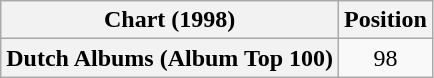<table class="wikitable plainrowheaders" style="text-align:center">
<tr>
<th scope="col">Chart (1998)</th>
<th scope="col">Position</th>
</tr>
<tr>
<th scope="row">Dutch Albums (Album Top 100)</th>
<td>98</td>
</tr>
</table>
